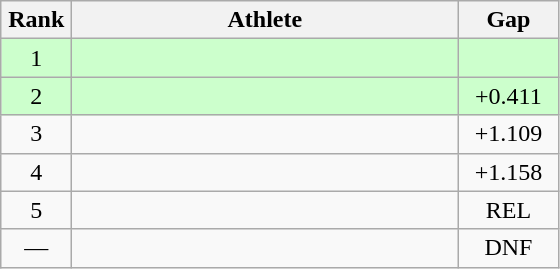<table class=wikitable style="text-align:center">
<tr>
<th width=40>Rank</th>
<th width=250>Athlete</th>
<th width=60>Gap</th>
</tr>
<tr bgcolor="ccffcc">
<td>1</td>
<td align=left></td>
<td></td>
</tr>
<tr bgcolor="ccffcc">
<td>2</td>
<td align=left></td>
<td>+0.411</td>
</tr>
<tr>
<td>3</td>
<td align=left></td>
<td>+1.109</td>
</tr>
<tr>
<td>4</td>
<td align=left></td>
<td>+1.158</td>
</tr>
<tr>
<td>5</td>
<td align=left></td>
<td>REL</td>
</tr>
<tr>
<td>—</td>
<td align=left></td>
<td>DNF</td>
</tr>
</table>
